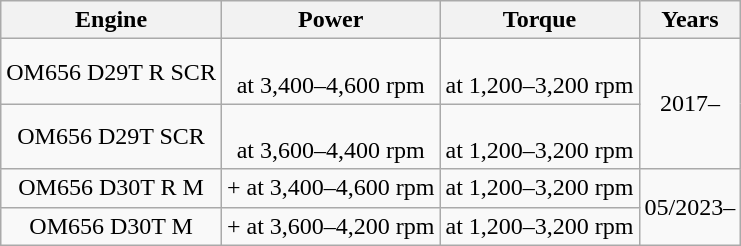<table class="wikitable sortable" style="text-align: center;">
<tr>
<th>Engine</th>
<th>Power</th>
<th>Torque</th>
<th>Years</th>
</tr>
<tr>
<td>OM656 D29T R SCR</td>
<td> <br> at 3,400–4,600 rpm</td>
<td> <br> at 1,200–3,200 rpm</td>
<td rowspan="2">2017–</td>
</tr>
<tr>
<td>OM656 D29T SCR</td>
<td> <br> at 3,600–4,400 rpm</td>
<td> <br> at 1,200–3,200 rpm</td>
</tr>
<tr>
<td>OM656 D30T R M</td>
<td> +  at 3,400–4,600 rpm</td>
<td> at 1,200–3,200 rpm</td>
<td rowspan="2">05/2023–</td>
</tr>
<tr>
<td>OM656 D30T M</td>
<td> +  at 3,600–4,200 rpm</td>
<td> at 1,200–3,200 rpm</td>
</tr>
</table>
